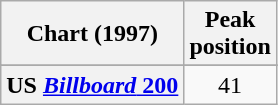<table class="wikitable sortable plainrowheaders">
<tr>
<th>Chart (1997)</th>
<th>Peak<br>position</th>
</tr>
<tr>
</tr>
<tr>
<th scope="row">US <a href='#'><em>Billboard</em> 200</a></th>
<td align="center">41</td>
</tr>
</table>
